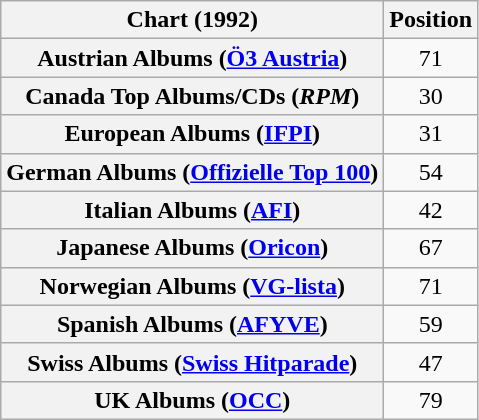<table class="wikitable sortable plainrowheaders" style="text-align:center">
<tr>
<th scope="col">Chart (1992)</th>
<th scope="col">Position</th>
</tr>
<tr>
<th scope="row">Austrian Albums (<a href='#'>Ö3 Austria</a>)</th>
<td>71</td>
</tr>
<tr>
<th scope="row">Canada Top Albums/CDs (<em>RPM</em>)</th>
<td>30</td>
</tr>
<tr>
<th scope="row">European Albums (<a href='#'>IFPI</a>)</th>
<td>31</td>
</tr>
<tr>
<th scope="row">German Albums (<a href='#'>Offizielle Top 100</a>)</th>
<td>54</td>
</tr>
<tr>
<th scope="row">Italian Albums (<a href='#'>AFI</a>)</th>
<td>42</td>
</tr>
<tr>
<th scope="row">Japanese Albums (<a href='#'>Oricon</a>)</th>
<td>67</td>
</tr>
<tr>
<th scope="row">Norwegian Albums (<a href='#'>VG-lista</a>)</th>
<td>71</td>
</tr>
<tr>
<th scope="row">Spanish Albums (<a href='#'>AFYVE</a>)</th>
<td>59</td>
</tr>
<tr>
<th scope="row">Swiss Albums (<a href='#'>Swiss Hitparade</a>)</th>
<td>47</td>
</tr>
<tr>
<th scope="row">UK Albums (<a href='#'>OCC</a>)</th>
<td>79</td>
</tr>
</table>
